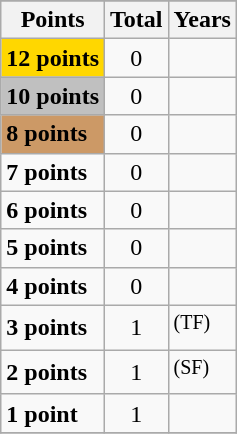<table class="wikitable">
<tr>
</tr>
<tr>
<th>Points</th>
<th>Total</th>
<th>Years</th>
</tr>
<tr>
<td bgcolor="gold"><strong>12 points</strong></td>
<td align=center>0</td>
<td></td>
</tr>
<tr>
<td bgcolor="silver"><strong>10 points</strong></td>
<td align=center>0</td>
<td></td>
</tr>
<tr>
<td bgcolor="#CC9966"><strong>8 points</strong></td>
<td align=center>0</td>
<td></td>
</tr>
<tr>
<td><strong>7 points</strong></td>
<td align=center>0</td>
<td></td>
</tr>
<tr>
<td><strong>6 points</strong></td>
<td align=center>0</td>
<td></td>
</tr>
<tr>
<td><strong>5 points</strong></td>
<td align=center>0</td>
<td></td>
</tr>
<tr>
<td><strong>4 points</strong></td>
<td align=center>0</td>
<td></td>
</tr>
<tr>
<td><strong>3 points</strong></td>
<td align=center>1</td>
<td {{hlist><sup>(TF)</sup></td>
</tr>
<tr>
<td><strong>2 points</strong></td>
<td align=center>1</td>
<td {{hlist><sup>(SF)</sup></td>
</tr>
<tr>
<td><strong>1 point</strong></td>
<td align=center>1</td>
<td></td>
</tr>
<tr>
</tr>
</table>
